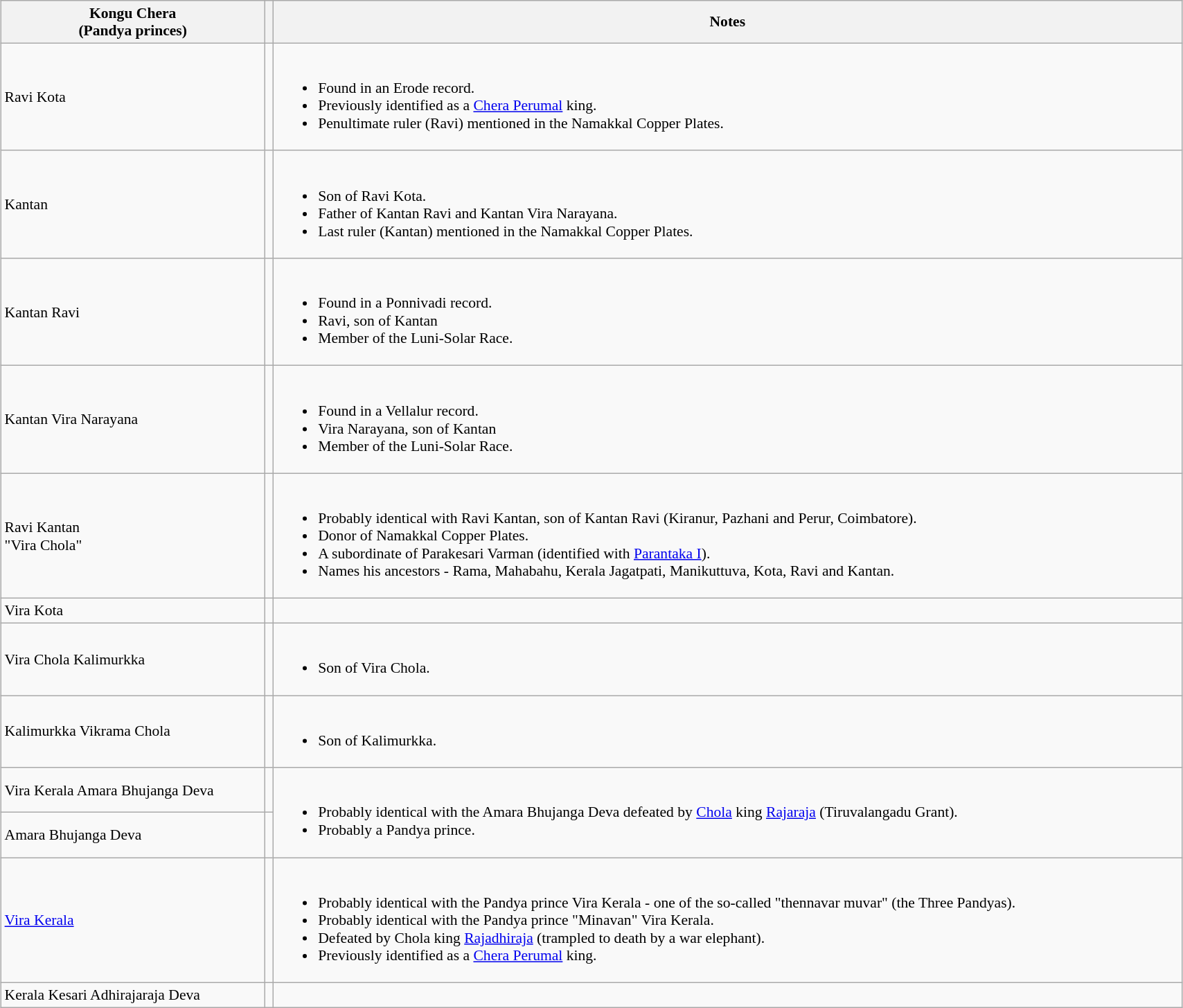<table class="wikitable" style="width: 90%; font-size: 90%; margin-left: auto; margin-right: auto; border: none;">
<tr>
<th>Kongu Chera<br>(Pandya princes)</th>
<th></th>
<th>Notes</th>
</tr>
<tr>
<td>Ravi Kota</td>
<td></td>
<td><br><ul><li>Found in an Erode record.</li><li>Previously identified as a <a href='#'>Chera Perumal</a> king.</li><li>Penultimate ruler (Ravi) mentioned in the Namakkal Copper Plates.</li></ul></td>
</tr>
<tr>
<td>Kantan</td>
<td></td>
<td><br><ul><li>Son of Ravi Kota.</li><li>Father of Kantan Ravi and Kantan Vira Narayana.</li><li>Last ruler (Kantan) mentioned in the Namakkal Copper Plates.</li></ul></td>
</tr>
<tr>
<td>Kantan Ravi</td>
<td><strong></strong></td>
<td><br><ul><li>Found in a Ponnivadi record.</li><li>Ravi, son of Kantan</li><li>Member of the Luni-Solar Race.</li></ul></td>
</tr>
<tr>
<td>Kantan Vira Narayana</td>
<td></td>
<td><br><ul><li>Found in a Vellalur record.</li><li>Vira Narayana, son of Kantan</li><li>Member of the Luni-Solar Race.</li></ul></td>
</tr>
<tr>
<td>Ravi Kantan<br>"Vira Chola"</td>
<td><strong></strong></td>
<td><br><ul><li>Probably identical with Ravi Kantan, son of Kantan Ravi (Kiranur, Pazhani and Perur, Coimbatore).</li><li>Donor of Namakkal Copper Plates.</li><li>A subordinate of Parakesari Varman (identified with <a href='#'>Parantaka I</a>).</li><li>Names his ancestors - Rama, Mahabahu, Kerala Jagatpati, Manikuttuva, Kota, Ravi and Kantan.</li></ul></td>
</tr>
<tr>
<td>Vira Kota</td>
<td><strong></strong></td>
<td></td>
</tr>
<tr>
<td>Vira Chola Kalimurkka</td>
<td></td>
<td><br><ul><li>Son of Vira Chola.</li></ul></td>
</tr>
<tr>
<td>Kalimurkka Vikrama Chola</td>
<td></td>
<td><br><ul><li>Son of Kalimurkka.</li></ul></td>
</tr>
<tr>
<td>Vira Kerala Amara Bhujanga Deva</td>
<td></td>
<td rowspan="2"><br><ul><li>Probably identical with the Amara Bhujanga Deva defeated by <a href='#'>Chola</a> king <a href='#'>Rajaraja</a> (Tiruvalangadu Grant).</li><li>Probably a Pandya prince.</li></ul></td>
</tr>
<tr>
<td>Amara Bhujanga Deva</td>
<td></td>
</tr>
<tr>
<td><a href='#'>Vira Kerala</a></td>
<td></td>
<td><br><ul><li>Probably identical with the Pandya prince Vira Kerala - one of the so-called "thennavar muvar" (the Three Pandyas).</li><li>Probably identical with the Pandya prince "Minavan" Vira Kerala.</li><li>Defeated by Chola king <a href='#'>Rajadhiraja</a> (trampled to death by a war elephant).</li><li>Previously identified as a <a href='#'>Chera Perumal</a> king.</li></ul></td>
</tr>
<tr>
<td>Kerala Kesari Adhirajaraja Deva</td>
<td></td>
<td></td>
</tr>
</table>
